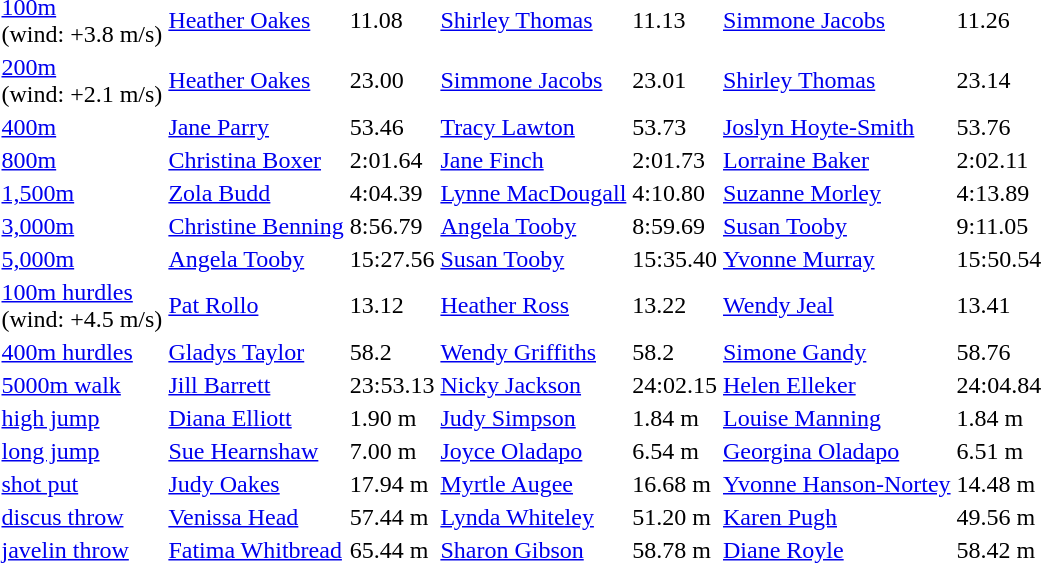<table>
<tr>
<td><a href='#'>100m</a><br>(wind: +3.8 m/s)</td>
<td><a href='#'>Heather Oakes</a></td>
<td>11.08 </td>
<td><a href='#'>Shirley Thomas</a></td>
<td>11.13 </td>
<td><a href='#'>Simmone Jacobs</a></td>
<td>11.26 </td>
</tr>
<tr>
<td><a href='#'>200m</a><br>(wind: +2.1 m/s)</td>
<td><a href='#'>Heather Oakes</a></td>
<td>23.00 </td>
<td><a href='#'>Simmone Jacobs</a></td>
<td>23.01 </td>
<td><a href='#'>Shirley Thomas</a></td>
<td>23.14 </td>
</tr>
<tr>
<td><a href='#'>400m</a></td>
<td><a href='#'>Jane Parry</a></td>
<td>53.46</td>
<td><a href='#'>Tracy Lawton</a></td>
<td>53.73</td>
<td><a href='#'>Joslyn Hoyte-Smith</a></td>
<td>53.76</td>
</tr>
<tr>
<td><a href='#'>800m</a></td>
<td><a href='#'>Christina Boxer</a></td>
<td>2:01.64</td>
<td><a href='#'>Jane Finch</a></td>
<td>2:01.73</td>
<td><a href='#'>Lorraine Baker</a></td>
<td>2:02.11</td>
</tr>
<tr>
<td><a href='#'>1,500m</a></td>
<td><a href='#'>Zola Budd</a></td>
<td>4:04.39</td>
<td> <a href='#'>Lynne MacDougall</a></td>
<td>4:10.80</td>
<td><a href='#'>Suzanne Morley</a></td>
<td>4:13.89</td>
</tr>
<tr>
<td><a href='#'>3,000m</a></td>
<td><a href='#'>Christine Benning</a></td>
<td>8:56.79</td>
<td> <a href='#'>Angela Tooby</a></td>
<td>8:59.69</td>
<td> <a href='#'>Susan Tooby</a></td>
<td>9:11.05</td>
</tr>
<tr>
<td><a href='#'>5,000m</a></td>
<td> <a href='#'>Angela Tooby</a></td>
<td>15:27.56</td>
<td> <a href='#'>Susan Tooby</a></td>
<td>15:35.40</td>
<td> <a href='#'>Yvonne Murray</a></td>
<td>15:50.54</td>
</tr>
<tr>
<td><a href='#'>100m hurdles</a><br>(wind: +4.5 m/s)</td>
<td> <a href='#'>Pat Rollo</a></td>
<td>13.12 </td>
<td><a href='#'>Heather Ross</a></td>
<td>13.22 </td>
<td><a href='#'>Wendy Jeal</a></td>
<td>13.41 </td>
</tr>
<tr>
<td><a href='#'>400m hurdles</a></td>
<td><a href='#'>Gladys Taylor</a></td>
<td>58.2</td>
<td><a href='#'>Wendy Griffiths</a></td>
<td>58.2</td>
<td><a href='#'>Simone Gandy</a></td>
<td>58.76</td>
</tr>
<tr>
<td><a href='#'>5000m walk</a></td>
<td><a href='#'>Jill Barrett</a></td>
<td>23:53.13</td>
<td><a href='#'>Nicky Jackson</a></td>
<td>24:02.15</td>
<td><a href='#'>Helen Elleker</a></td>
<td>24:04.84</td>
</tr>
<tr>
<td><a href='#'>high jump</a></td>
<td><a href='#'>Diana Elliott</a></td>
<td>1.90 m</td>
<td><a href='#'>Judy Simpson</a></td>
<td>1.84 m</td>
<td><a href='#'>Louise Manning</a></td>
<td>1.84 m</td>
</tr>
<tr>
<td><a href='#'>long jump</a></td>
<td><a href='#'>Sue Hearnshaw</a></td>
<td>7.00 m  </td>
<td><a href='#'>Joyce Oladapo</a></td>
<td>6.54 m  </td>
<td><a href='#'>Georgina Oladapo</a></td>
<td>6.51 m  </td>
</tr>
<tr>
<td><a href='#'>shot put</a></td>
<td><a href='#'>Judy Oakes</a></td>
<td>17.94 m</td>
<td><a href='#'>Myrtle Augee</a></td>
<td>16.68 m</td>
<td><a href='#'>Yvonne Hanson-Nortey</a></td>
<td>14.48 m</td>
</tr>
<tr>
<td><a href='#'>discus throw</a></td>
<td> <a href='#'>Venissa Head</a></td>
<td>57.44 m</td>
<td><a href='#'>Lynda Whiteley</a></td>
<td>51.20 m</td>
<td><a href='#'>Karen Pugh</a></td>
<td>49.56 m</td>
</tr>
<tr>
<td><a href='#'>javelin throw</a></td>
<td><a href='#'>Fatima Whitbread</a></td>
<td>65.44 m</td>
<td><a href='#'>Sharon Gibson</a></td>
<td>58.78 m</td>
<td> <a href='#'>Diane Royle</a></td>
<td>58.42 m</td>
</tr>
</table>
